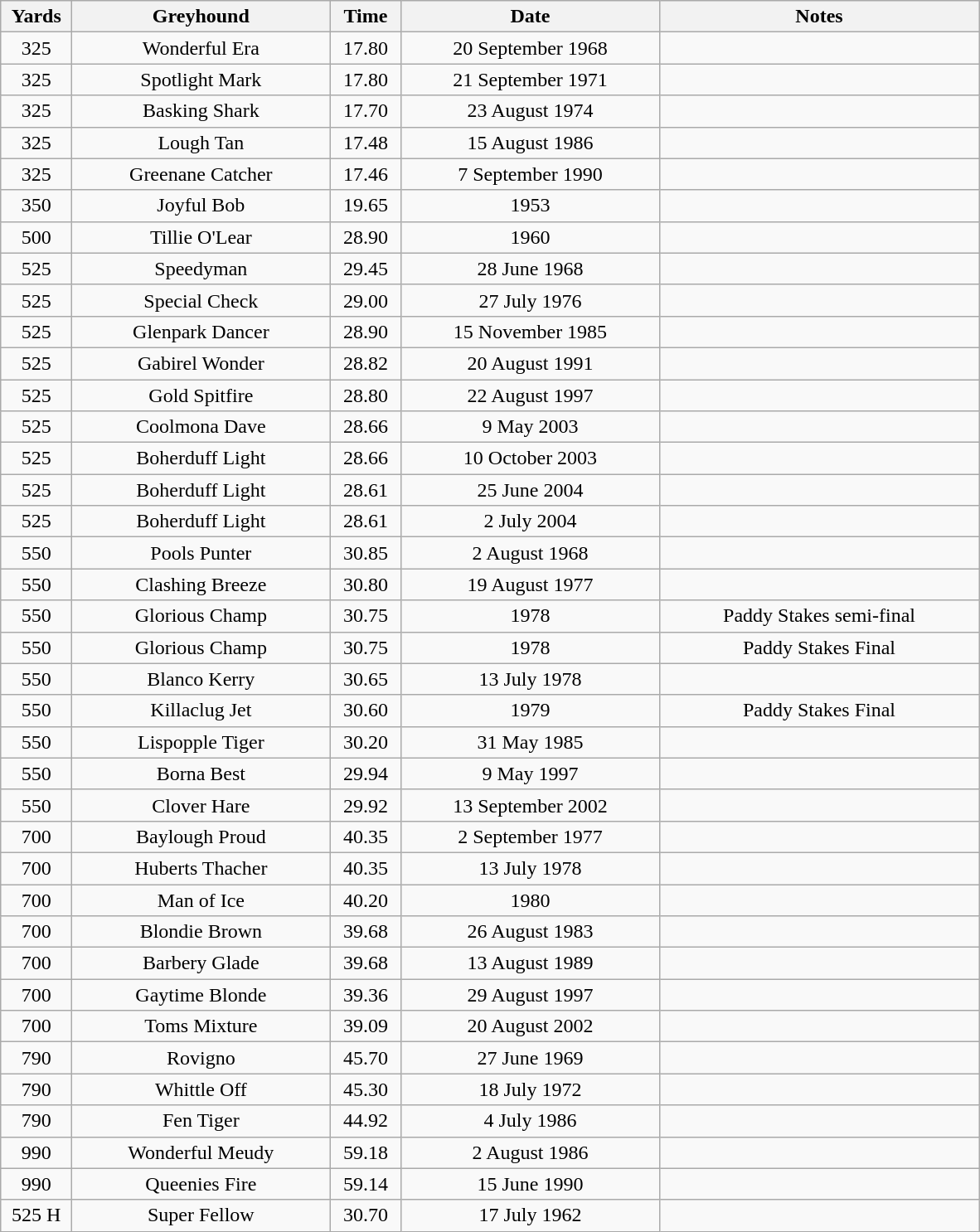<table class="wikitable" style="font-size: 100%">
<tr>
<th width=50>Yards</th>
<th width=200>Greyhound</th>
<th width=50>Time</th>
<th width=200>Date</th>
<th width=250>Notes</th>
</tr>
<tr align=center>
<td>325</td>
<td>Wonderful Era</td>
<td>17.80</td>
<td>20 September 1968</td>
<td></td>
</tr>
<tr align=center>
<td>325</td>
<td>Spotlight Mark</td>
<td>17.80</td>
<td>21 September 1971</td>
<td></td>
</tr>
<tr align=center>
<td>325</td>
<td>Basking Shark</td>
<td>17.70</td>
<td>23 August 1974</td>
<td></td>
</tr>
<tr align=center>
<td>325</td>
<td>Lough Tan</td>
<td>17.48</td>
<td>15 August 1986</td>
<td></td>
</tr>
<tr align=center>
<td>325</td>
<td>Greenane Catcher</td>
<td>17.46</td>
<td>7 September 1990</td>
<td></td>
</tr>
<tr align=center>
<td>350</td>
<td>Joyful Bob</td>
<td>19.65</td>
<td>1953</td>
<td></td>
</tr>
<tr align=center>
<td>500</td>
<td>Tillie O'Lear</td>
<td>28.90</td>
<td>1960</td>
<td></td>
</tr>
<tr align=center>
<td>525</td>
<td>Speedyman</td>
<td>29.45</td>
<td>28 June 1968</td>
<td></td>
</tr>
<tr align=center>
<td>525</td>
<td>Special Check</td>
<td>29.00</td>
<td>27 July 1976</td>
<td></td>
</tr>
<tr align=center>
<td>525</td>
<td>Glenpark Dancer</td>
<td>28.90</td>
<td>15 November 1985</td>
<td></td>
</tr>
<tr align=center>
<td>525</td>
<td>Gabirel Wonder</td>
<td>28.82</td>
<td>20 August 1991</td>
<td></td>
</tr>
<tr align=center>
<td>525</td>
<td>Gold Spitfire</td>
<td>28.80</td>
<td>22 August 1997</td>
<td></td>
</tr>
<tr align=center>
<td>525</td>
<td>Coolmona Dave</td>
<td>28.66</td>
<td>9 May 2003</td>
<td></td>
</tr>
<tr align=center>
<td>525</td>
<td>Boherduff Light</td>
<td>28.66</td>
<td>10 October 2003</td>
<td></td>
</tr>
<tr align=center>
<td>525</td>
<td>Boherduff Light</td>
<td>28.61</td>
<td>25 June 2004</td>
<td></td>
</tr>
<tr align=center>
<td>525</td>
<td>Boherduff Light</td>
<td>28.61</td>
<td>2 July 2004</td>
<td></td>
</tr>
<tr align=center>
<td>550</td>
<td>Pools Punter</td>
<td>30.85</td>
<td>2 August 1968</td>
<td></td>
</tr>
<tr align=center>
<td>550</td>
<td>Clashing Breeze</td>
<td>30.80</td>
<td>19 August 1977</td>
<td></td>
</tr>
<tr align=center>
<td>550</td>
<td>Glorious Champ</td>
<td>30.75</td>
<td>1978</td>
<td>Paddy Stakes semi-final</td>
</tr>
<tr align=center>
<td>550</td>
<td>Glorious Champ</td>
<td>30.75</td>
<td>1978</td>
<td>Paddy Stakes Final</td>
</tr>
<tr align=center>
<td>550</td>
<td>Blanco Kerry</td>
<td>30.65</td>
<td>13 July 1978</td>
<td></td>
</tr>
<tr align=center>
<td>550</td>
<td>Killaclug Jet</td>
<td>30.60</td>
<td>1979</td>
<td>Paddy Stakes Final</td>
</tr>
<tr align=center>
<td>550</td>
<td>Lispopple Tiger</td>
<td>30.20</td>
<td>31 May 1985</td>
<td></td>
</tr>
<tr align=center>
<td>550</td>
<td>Borna Best</td>
<td>29.94</td>
<td>9 May 1997</td>
<td></td>
</tr>
<tr align=center>
<td>550</td>
<td>Clover Hare</td>
<td>29.92</td>
<td>13 September 2002</td>
<td></td>
</tr>
<tr align=center>
<td>700</td>
<td>Baylough Proud</td>
<td>40.35</td>
<td>2 September 1977</td>
<td></td>
</tr>
<tr align=center>
<td>700</td>
<td>Huberts Thacher</td>
<td>40.35</td>
<td>13 July 1978</td>
<td></td>
</tr>
<tr align=center>
<td>700</td>
<td>Man of Ice</td>
<td>40.20</td>
<td>1980</td>
<td></td>
</tr>
<tr align=center>
<td>700</td>
<td>Blondie Brown</td>
<td>39.68</td>
<td>26 August 1983</td>
<td></td>
</tr>
<tr align=center>
<td>700</td>
<td>Barbery Glade</td>
<td>39.68</td>
<td>13 August 1989</td>
<td></td>
</tr>
<tr align=center>
<td>700</td>
<td>Gaytime Blonde</td>
<td>39.36</td>
<td>29 August 1997</td>
<td></td>
</tr>
<tr align=center>
<td>700</td>
<td>Toms Mixture</td>
<td>39.09</td>
<td>20 August 2002</td>
<td></td>
</tr>
<tr align=center>
<td>790</td>
<td>Rovigno</td>
<td>45.70</td>
<td>27 June 1969</td>
<td></td>
</tr>
<tr align=center>
<td>790</td>
<td>Whittle Off</td>
<td>45.30</td>
<td>18 July 1972</td>
<td></td>
</tr>
<tr align=center>
<td>790</td>
<td>Fen Tiger</td>
<td>44.92</td>
<td>4 July 1986</td>
<td></td>
</tr>
<tr align=center>
<td>990</td>
<td>Wonderful Meudy</td>
<td>59.18</td>
<td>2 August 1986</td>
<td></td>
</tr>
<tr align=center>
<td>990</td>
<td>Queenies Fire</td>
<td>59.14</td>
<td>15 June 1990</td>
<td></td>
</tr>
<tr align=center>
<td>525 H</td>
<td>Super Fellow</td>
<td>30.70</td>
<td>17 July 1962</td>
<td></td>
</tr>
</table>
